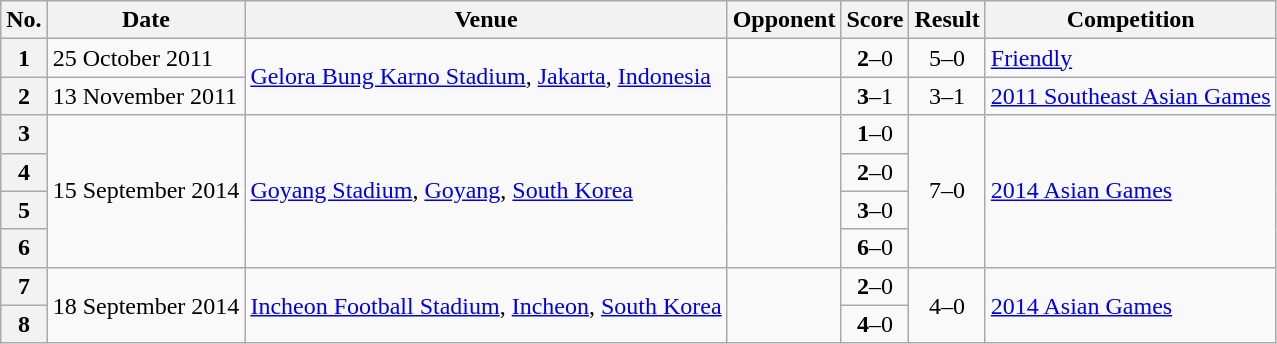<table class="wikitable sortable plainrowheaders">
<tr>
<th scope=col>No.</th>
<th scope=col data-sort-type=date>Date</th>
<th scope=col>Venue</th>
<th scope=col>Opponent</th>
<th scope=col>Score</th>
<th scope=col>Result</th>
<th scope=col>Competition</th>
</tr>
<tr>
<th scope=row>1</th>
<td>25 October 2011</td>
<td rowspan="2"><a href='#'>Gelora Bung Karno Stadium</a>, <a href='#'>Jakarta</a>, <a href='#'>Indonesia</a></td>
<td></td>
<td align=center><strong>2</strong>–0</td>
<td align=center>5–0</td>
<td><a href='#'>Friendly</a></td>
</tr>
<tr>
<th scope=row>2</th>
<td>13 November 2011</td>
<td></td>
<td align=center><strong>3</strong>–1</td>
<td align=center>3–1</td>
<td><a href='#'>2011 Southeast Asian Games</a></td>
</tr>
<tr>
<th scope=row>3</th>
<td rowspan="4">15 September 2014</td>
<td rowspan="4"><a href='#'>Goyang Stadium</a>, <a href='#'>Goyang</a>, <a href='#'>South Korea</a></td>
<td rowspan="4"></td>
<td align=center><strong>1</strong>–0</td>
<td rowspan="4" style="text-align:center">7–0</td>
<td rowspan="4"><a href='#'>2014 Asian Games</a></td>
</tr>
<tr>
<th scope=row>4</th>
<td align=center><strong>2</strong>–0</td>
</tr>
<tr>
<th scope=row>5</th>
<td align=center><strong>3</strong>–0</td>
</tr>
<tr>
<th scope=row>6</th>
<td align=center><strong>6</strong>–0</td>
</tr>
<tr>
<th scope=row>7</th>
<td rowspan="2">18 September 2014</td>
<td rowspan="2"><a href='#'>Incheon Football Stadium</a>, <a href='#'>Incheon</a>, <a href='#'>South Korea</a></td>
<td rowspan="2"></td>
<td align=center><strong>2</strong>–0</td>
<td rowspan="2" style="text-align:center">4–0</td>
<td rowspan="2"><a href='#'>2014 Asian Games</a></td>
</tr>
<tr>
<th scope=row>8</th>
<td align=center><strong>4</strong>–0</td>
</tr>
</table>
